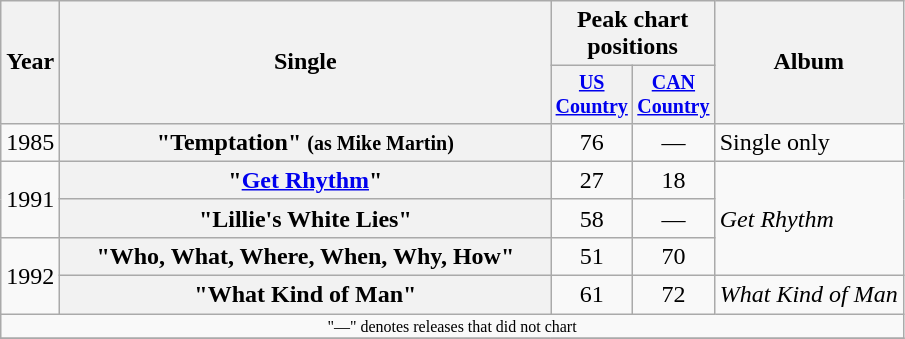<table class="wikitable plainrowheaders" style="text-align:center;">
<tr>
<th rowspan="2">Year</th>
<th rowspan="2" style="width:20em;">Single</th>
<th colspan="2">Peak chart<br>positions</th>
<th rowspan="2">Album</th>
</tr>
<tr style="font-size:smaller;">
<th width="45"><a href='#'>US Country</a></th>
<th width="45"><a href='#'>CAN Country</a></th>
</tr>
<tr>
<td>1985</td>
<th scope="row">"Temptation" <small>(as Mike Martin)</small></th>
<td>76</td>
<td>—</td>
<td align="left">Single only</td>
</tr>
<tr>
<td rowspan="2">1991</td>
<th scope="row">"<a href='#'>Get Rhythm</a>"</th>
<td>27</td>
<td>18</td>
<td align="left" rowspan="3"><em>Get Rhythm</em></td>
</tr>
<tr>
<th scope="row">"Lillie's White Lies"</th>
<td>58</td>
<td>—</td>
</tr>
<tr>
<td rowspan="2">1992</td>
<th scope="row">"Who, What, Where, When, Why, How"</th>
<td>51</td>
<td>70</td>
</tr>
<tr>
<th scope="row">"What Kind of Man"</th>
<td>61</td>
<td>72</td>
<td align="left"><em>What Kind of Man</em></td>
</tr>
<tr>
<td colspan="5" style="font-size:8pt">"—" denotes releases that did not chart</td>
</tr>
<tr>
</tr>
</table>
